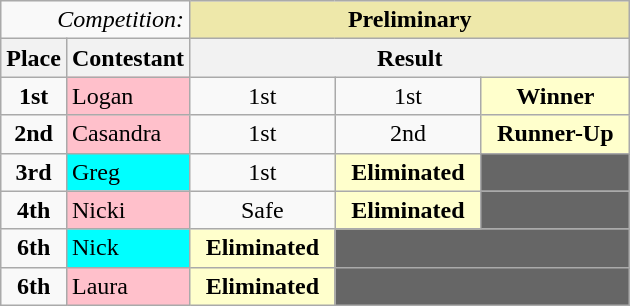<table class="wikitable">
<tr>
<td width=30% colspan="2" align="right"><em>Competition:</em></td>
<td colspan="11" bgcolor="palegoldenrod" align="Center"><strong>Preliminary</strong></td>
</tr>
<tr>
<th>Place</th>
<th>Contestant</th>
<th colspan="14" align="center">Result</th>
</tr>
<tr>
<td align="center"><strong>1st</strong></td>
<td bgcolor="pink">Logan</td>
<td align="center">1st</td>
<td align="center">1st</td>
<td bgcolor="FFFFCC" align="center"><strong>Winner</strong></td>
</tr>
<tr>
<td align="center"><strong>2nd</strong></td>
<td bgcolor="pink">Casandra</td>
<td align="center">1st</td>
<td align="center">2nd</td>
<td bgcolor="FFFFCC" align="center"><strong>Runner-Up</strong></td>
</tr>
<tr>
<td align="center"><strong>3rd</strong></td>
<td bgcolor="cyan">Greg</td>
<td align="center">1st</td>
<td bgcolor="FFFFCC" align="center"><strong>Eliminated</strong></td>
<td colspan="1" bgcolor="666666"></td>
</tr>
<tr>
<td align="center"><strong>4th</strong></td>
<td bgcolor="pink">Nicki</td>
<td align="center">Safe</td>
<td bgcolor="FFFFCC" align="center"><strong>Eliminated</strong></td>
<td colspan="1" bgcolor="666666"></td>
</tr>
<tr>
<td align="center"><strong>6th</strong></td>
<td bgcolor="cyan">Nick</td>
<td bgcolor="FFFFCC" align="center"><strong>Eliminated</strong></td>
<td colspan="2" bgcolor="666666"></td>
</tr>
<tr>
<td align="center"><strong>6th</strong></td>
<td bgcolor="pink">Laura</td>
<td bgcolor="FFFFCC" align="center"><strong>Eliminated</strong></td>
<td colspan="2" bgcolor="666666"></td>
</tr>
</table>
